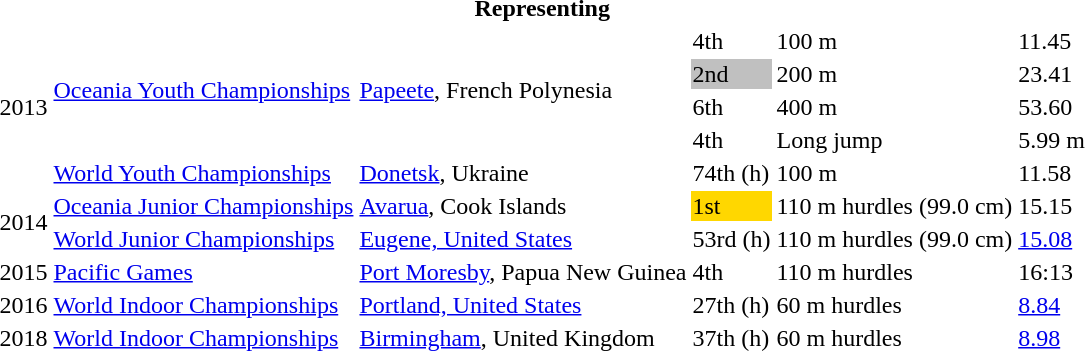<table>
<tr>
<th colspan="6">Representing </th>
</tr>
<tr>
<td rowspan=5>2013</td>
<td rowspan=4><a href='#'>Oceania Youth Championships</a></td>
<td rowspan=4><a href='#'>Papeete</a>, French Polynesia</td>
<td>4th</td>
<td>100 m</td>
<td>11.45</td>
</tr>
<tr>
<td bgcolor=silver>2nd</td>
<td>200 m</td>
<td>23.41</td>
</tr>
<tr>
<td>6th</td>
<td>400 m</td>
<td>53.60</td>
</tr>
<tr>
<td>4th</td>
<td>Long jump</td>
<td>5.99 m</td>
</tr>
<tr>
<td><a href='#'>World Youth Championships</a></td>
<td><a href='#'>Donetsk</a>, Ukraine</td>
<td>74th (h)</td>
<td>100 m</td>
<td>11.58</td>
</tr>
<tr>
<td rowspan=2>2014</td>
<td><a href='#'>Oceania Junior Championships</a></td>
<td><a href='#'>Avarua</a>, Cook Islands</td>
<td bgcolor=gold>1st</td>
<td>110 m hurdles (99.0 cm)</td>
<td>15.15</td>
</tr>
<tr>
<td><a href='#'>World Junior Championships</a></td>
<td><a href='#'>Eugene, United States</a></td>
<td>53rd (h)</td>
<td>110 m hurdles (99.0 cm)</td>
<td><a href='#'>15.08</a></td>
</tr>
<tr>
<td>2015</td>
<td><a href='#'>Pacific Games</a></td>
<td><a href='#'>Port Moresby</a>, Papua New Guinea</td>
<td>4th</td>
<td>110 m hurdles</td>
<td>16:13</td>
</tr>
<tr>
<td>2016</td>
<td><a href='#'>World Indoor Championships</a></td>
<td><a href='#'>Portland, United States</a></td>
<td>27th (h)</td>
<td>60 m hurdles</td>
<td><a href='#'>8.84</a></td>
</tr>
<tr>
<td>2018</td>
<td><a href='#'>World Indoor Championships</a></td>
<td><a href='#'>Birmingham</a>, United Kingdom</td>
<td>37th (h)</td>
<td>60 m hurdles</td>
<td><a href='#'>8.98</a></td>
</tr>
</table>
